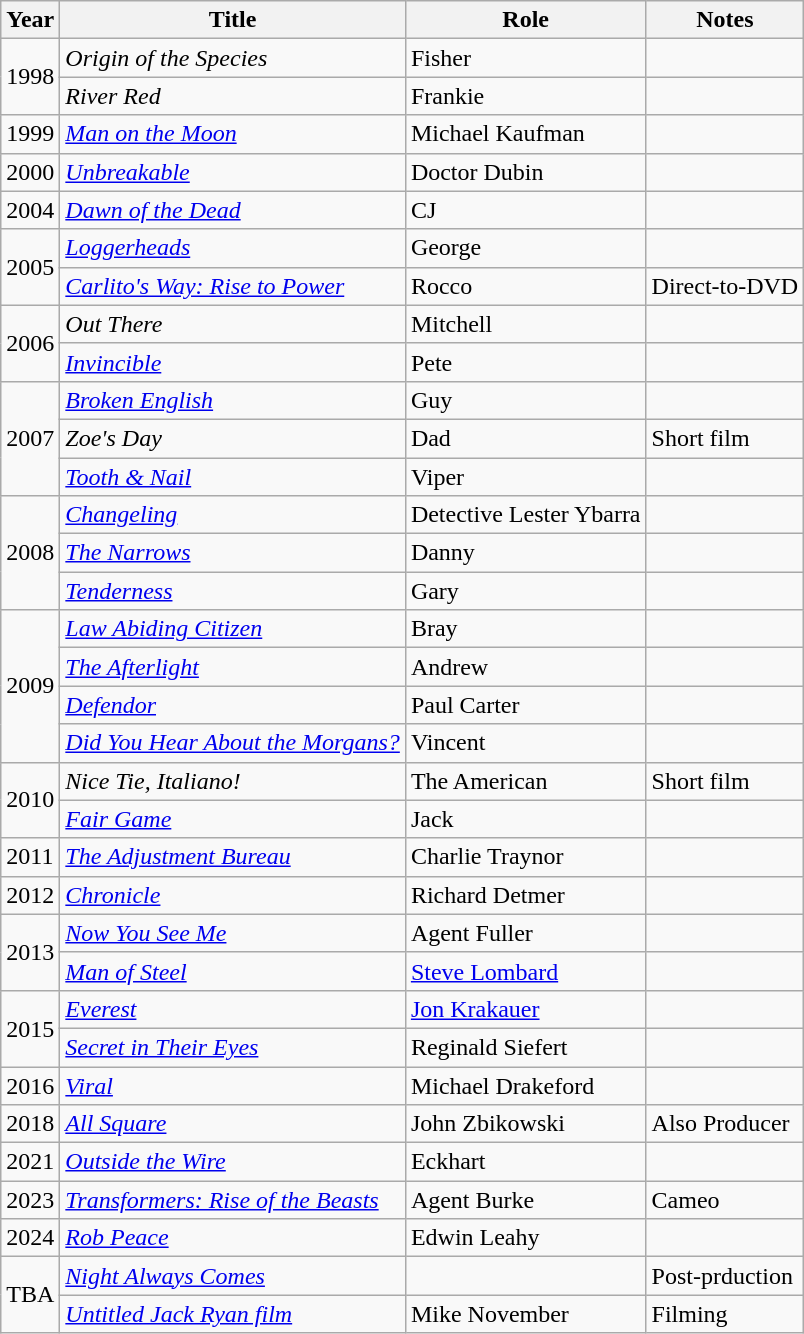<table class="wikitable sortable">
<tr>
<th>Year</th>
<th>Title</th>
<th>Role</th>
<th>Notes</th>
</tr>
<tr>
<td rowspan="2">1998</td>
<td><em>Origin of the Species</em></td>
<td>Fisher</td>
<td></td>
</tr>
<tr>
<td><em>River Red</em></td>
<td>Frankie</td>
<td></td>
</tr>
<tr>
<td>1999</td>
<td><em><a href='#'>Man on the Moon</a></em></td>
<td>Michael Kaufman</td>
<td></td>
</tr>
<tr>
<td>2000</td>
<td><em><a href='#'>Unbreakable</a></em></td>
<td>Doctor Dubin</td>
<td></td>
</tr>
<tr>
<td>2004</td>
<td><em><a href='#'>Dawn of the Dead</a></em></td>
<td>CJ</td>
<td></td>
</tr>
<tr>
<td rowspan="2">2005</td>
<td><em><a href='#'>Loggerheads</a></em></td>
<td>George</td>
<td></td>
</tr>
<tr>
<td><em><a href='#'>Carlito's Way: Rise to Power</a></em></td>
<td>Rocco</td>
<td>Direct-to-DVD</td>
</tr>
<tr>
<td rowspan="2">2006</td>
<td><em>Out There</em></td>
<td>Mitchell</td>
<td></td>
</tr>
<tr>
<td><em><a href='#'>Invincible</a></em></td>
<td>Pete</td>
<td></td>
</tr>
<tr>
<td rowspan="3">2007</td>
<td><em><a href='#'>Broken English</a></em></td>
<td>Guy</td>
<td></td>
</tr>
<tr>
<td><em>Zoe's Day</em></td>
<td>Dad</td>
<td>Short film</td>
</tr>
<tr>
<td><em><a href='#'>Tooth & Nail</a></em></td>
<td>Viper</td>
<td></td>
</tr>
<tr>
<td rowspan="3">2008</td>
<td><em><a href='#'>Changeling</a></em></td>
<td>Detective Lester Ybarra</td>
<td></td>
</tr>
<tr>
<td><em><a href='#'>The Narrows</a></em></td>
<td>Danny</td>
<td></td>
</tr>
<tr>
<td><em><a href='#'>Tenderness</a></em></td>
<td>Gary</td>
<td></td>
</tr>
<tr>
<td rowspan="4">2009</td>
<td><em><a href='#'>Law Abiding Citizen</a></em></td>
<td>Bray</td>
<td></td>
</tr>
<tr>
<td><em><a href='#'>The Afterlight</a></em></td>
<td>Andrew</td>
<td></td>
</tr>
<tr>
<td><em><a href='#'>Defendor</a></em></td>
<td>Paul Carter</td>
<td></td>
</tr>
<tr>
<td><em><a href='#'>Did You Hear About the Morgans?</a></em></td>
<td>Vincent</td>
<td></td>
</tr>
<tr>
<td rowspan="2">2010</td>
<td><em>Nice Tie, Italiano!</em></td>
<td>The American</td>
<td>Short film</td>
</tr>
<tr>
<td><em><a href='#'>Fair Game</a></em></td>
<td>Jack</td>
<td></td>
</tr>
<tr>
<td>2011</td>
<td><em><a href='#'>The Adjustment Bureau</a></em></td>
<td>Charlie Traynor</td>
<td></td>
</tr>
<tr>
<td>2012</td>
<td><em><a href='#'>Chronicle</a></em></td>
<td>Richard Detmer</td>
<td></td>
</tr>
<tr>
<td rowspan="2">2013</td>
<td><em><a href='#'>Now You See Me</a></em></td>
<td>Agent Fuller</td>
<td></td>
</tr>
<tr>
<td><em><a href='#'>Man of Steel</a></em></td>
<td><a href='#'>Steve Lombard</a></td>
<td></td>
</tr>
<tr>
<td rowspan="2">2015</td>
<td><em><a href='#'>Everest</a></em></td>
<td><a href='#'>Jon Krakauer</a></td>
<td></td>
</tr>
<tr>
<td><em><a href='#'>Secret in Their Eyes</a></em></td>
<td>Reginald Siefert</td>
<td></td>
</tr>
<tr>
<td>2016</td>
<td><em><a href='#'>Viral</a></em></td>
<td>Michael Drakeford</td>
<td></td>
</tr>
<tr>
<td>2018</td>
<td><em><a href='#'>All Square</a></em></td>
<td>John Zbikowski</td>
<td>Also Producer</td>
</tr>
<tr>
<td>2021</td>
<td><em><a href='#'>Outside the Wire</a></em></td>
<td>Eckhart</td>
<td></td>
</tr>
<tr>
<td>2023</td>
<td><em><a href='#'>Transformers: Rise of the Beasts</a></em></td>
<td>Agent Burke</td>
<td>Cameo</td>
</tr>
<tr>
<td>2024</td>
<td><em><a href='#'>Rob Peace</a></em></td>
<td>Edwin Leahy</td>
<td></td>
</tr>
<tr>
<td rowspan="2">TBA</td>
<td><em><a href='#'>Night Always Comes</a></em></td>
<td></td>
<td>Post-prduction</td>
</tr>
<tr>
<td><em><a href='#'>Untitled Jack Ryan film</a></em></td>
<td>Mike November</td>
<td>Filming</td>
</tr>
</table>
